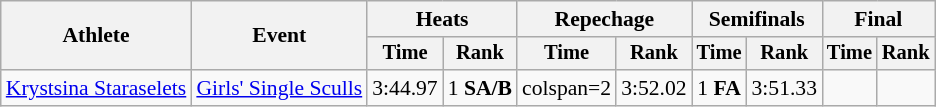<table class="wikitable" style="font-size:90%">
<tr>
<th rowspan="2">Athlete</th>
<th rowspan="2">Event</th>
<th colspan="2">Heats</th>
<th colspan="2">Repechage</th>
<th colspan="2">Semifinals</th>
<th colspan="2">Final</th>
</tr>
<tr style="font-size:95%">
<th>Time</th>
<th>Rank</th>
<th>Time</th>
<th>Rank</th>
<th>Time</th>
<th>Rank</th>
<th>Time</th>
<th>Rank</th>
</tr>
<tr align=center>
<td align=left><a href='#'>Krystsina Staraselets</a></td>
<td align=left><a href='#'>Girls' Single Sculls</a></td>
<td>3:44.97</td>
<td>1 <strong>SA/B</strong></td>
<td>colspan=2 </td>
<td>3:52.02</td>
<td>1 <strong>FA</strong></td>
<td>3:51.33</td>
<td></td>
</tr>
</table>
